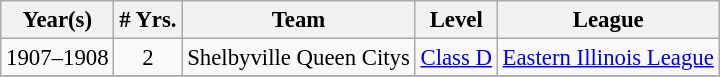<table class="wikitable" style="text-align:center; font-size: 95%;">
<tr>
<th>Year(s)</th>
<th># Yrs.</th>
<th>Team</th>
<th>Level</th>
<th>League</th>
</tr>
<tr>
<td>1907–1908</td>
<td>2</td>
<td>Shelbyville Queen Citys</td>
<td><a href='#'>Class D</a></td>
<td><a href='#'>Eastern Illinois League</a></td>
</tr>
<tr>
</tr>
</table>
